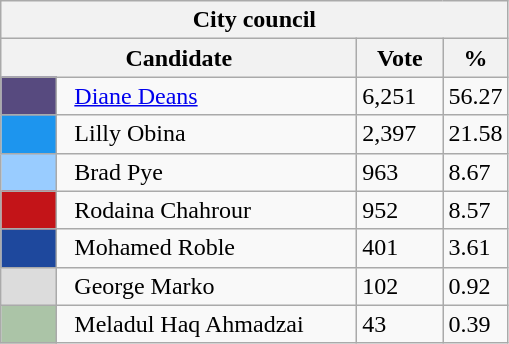<table class="wikitable">
<tr>
<th colspan="4">City council</th>
</tr>
<tr>
<th bgcolor="#DDDDFF" width="230px" colspan="2">Candidate</th>
<th bgcolor="#DDDDFF" width="50px">Vote</th>
<th bgcolor="#DDDDFF" width="30px">%</th>
</tr>
<tr>
<td bgcolor=#574A7F width="30px"> </td>
<td>  <a href='#'>Diane Deans</a></td>
<td>6,251</td>
<td>56.27</td>
</tr>
<tr>
<td bgcolor=#1D95EE width="30px"> </td>
<td>  Lilly Obina</td>
<td>2,397</td>
<td>21.58</td>
</tr>
<tr>
<td bgcolor=#99CCFF width="30px"> </td>
<td>  Brad Pye</td>
<td>963</td>
<td>8.67</td>
</tr>
<tr>
<td bgcolor=#C31418 width="30px"> </td>
<td>  Rodaina Chahrour</td>
<td>952</td>
<td>8.57</td>
</tr>
<tr>
<td bgcolor=#1E489D width="30px"> </td>
<td>  Mohamed Roble</td>
<td>401</td>
<td>3.61</td>
</tr>
<tr>
<td bgcolor=#DCDCDC width="30px"> </td>
<td>  George Marko</td>
<td>102</td>
<td>0.92</td>
</tr>
<tr>
<td bgcolor=#ABC4A7 width="30px"> </td>
<td>  Meladul Haq Ahmadzai</td>
<td>43</td>
<td>0.39</td>
</tr>
</table>
